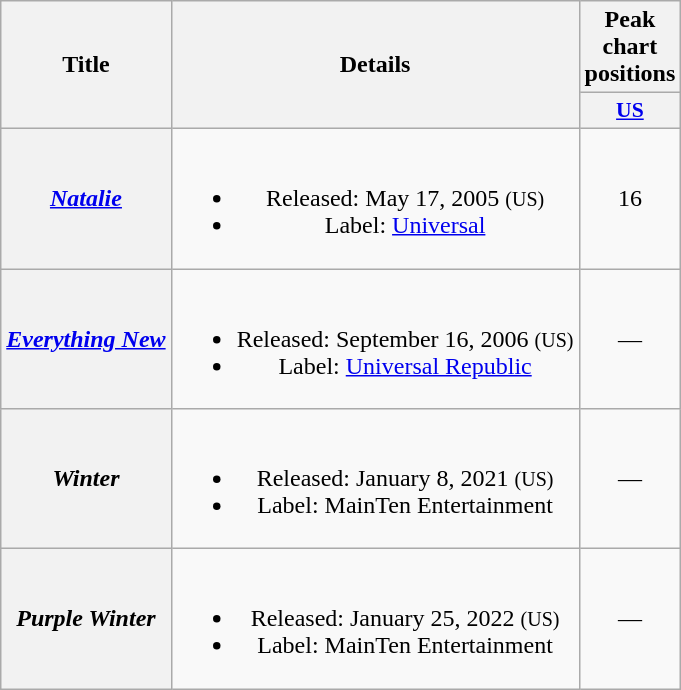<table class="wikitable plainrowheaders" style="text-align:center;">
<tr>
<th scope="col" rowspan="2">Title</th>
<th scope="col" rowspan="2">Details</th>
<th scope="col" colspan="1">Peak chart positions</th>
</tr>
<tr>
<th scope="col" style="width:3em;font-size:90%;"><a href='#'>US</a><br></th>
</tr>
<tr>
<th scope="row"><em><a href='#'>Natalie</a></em></th>
<td><br><ul><li>Released: May 17, 2005 <small>(US)</small></li><li>Label: <a href='#'>Universal</a></li></ul></td>
<td>16</td>
</tr>
<tr>
<th scope="row"><em><a href='#'>Everything New</a></em></th>
<td><br><ul><li>Released: September 16, 2006 <small>(US)</small></li><li>Label: <a href='#'>Universal Republic</a></li></ul></td>
<td>—</td>
</tr>
<tr>
<th scope="row"><em>Winter</em></th>
<td><br><ul><li>Released: January 8, 2021 <small>(US)</small></li><li>Label: MainTen Entertainment</li></ul></td>
<td>—</td>
</tr>
<tr>
<th scope="row"><em>Purple Winter</em></th>
<td><br><ul><li>Released: January 25, 2022 <small>(US)</small></li><li>Label: MainTen Entertainment</li></ul></td>
<td>—</td>
</tr>
</table>
